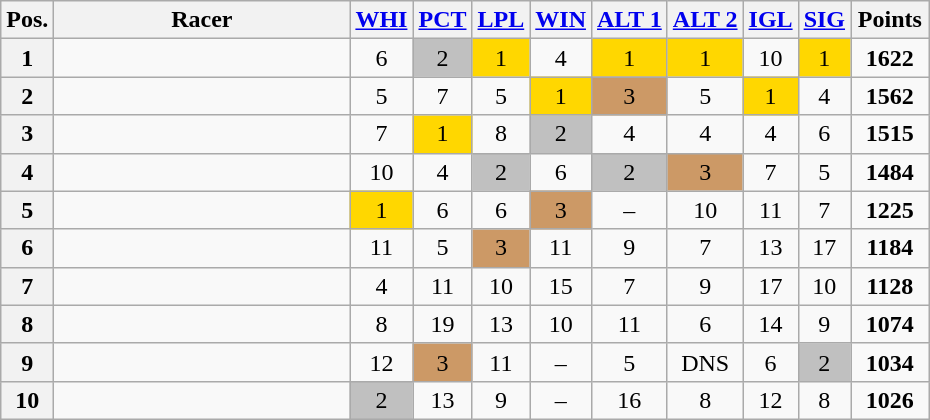<table class="wikitable sortable plainrowheaders" style="text-align:center;">
<tr>
<th scope="col">Pos.</th>
<th scope="col" style="width:190px;">Racer</th>
<th scope="col"> <a href='#'>WHI</a></th>
<th scope="col"> <a href='#'>PCT</a></th>
<th scope="col"> <a href='#'>LPL</a></th>
<th scope="col"> <a href='#'>WIN</a></th>
<th scope="col"> <a href='#'>ALT 1</a></th>
<th scope="col"> <a href='#'>ALT 2</a></th>
<th scope="col"> <a href='#'>IGL</a></th>
<th scope="col"> <a href='#'>SIG</a></th>
<th style="width:45px;">Points</th>
</tr>
<tr>
<th style="text-align:center;">1</th>
<td align="left"></td>
<td>6</td>
<td style="background:silver;">2</td>
<td style="background:gold;">1</td>
<td>4</td>
<td style="background:gold;">1</td>
<td style="background:gold;">1</td>
<td>10</td>
<td style="background:gold;">1</td>
<td><strong>1622</strong></td>
</tr>
<tr>
<th style="text-align:center;">2</th>
<td align="left"></td>
<td>5</td>
<td>7</td>
<td>5</td>
<td style="background:gold;">1</td>
<td style="background:#c96;">3</td>
<td>5</td>
<td style="background:gold;">1</td>
<td>4</td>
<td><strong>1562</strong></td>
</tr>
<tr>
<th style="text-align:center;">3</th>
<td align="left"></td>
<td>7</td>
<td style="background:gold;">1</td>
<td>8</td>
<td style="background:silver;">2</td>
<td>4</td>
<td>4</td>
<td>4</td>
<td>6</td>
<td><strong>1515</strong></td>
</tr>
<tr>
<th style="text-align:center;">4</th>
<td align="left"></td>
<td>10</td>
<td>4</td>
<td style="background:silver;">2</td>
<td>6</td>
<td style="background:silver;">2</td>
<td style="background:#c96;">3</td>
<td>7</td>
<td>5</td>
<td><strong>1484</strong></td>
</tr>
<tr>
<th style="text-align:center;">5</th>
<td align="left"></td>
<td style="background:gold;">1</td>
<td>6</td>
<td>6</td>
<td style="background:#c96;">3</td>
<td>–</td>
<td>10</td>
<td>11</td>
<td>7</td>
<td><strong>1225</strong></td>
</tr>
<tr>
<th style="text-align:center;">6</th>
<td align="left"></td>
<td>11</td>
<td>5</td>
<td style="background:#c96;">3</td>
<td>11</td>
<td>9</td>
<td>7</td>
<td>13</td>
<td>17</td>
<td><strong>1184</strong></td>
</tr>
<tr>
<th style="text-align:center;">7</th>
<td align="left"></td>
<td>4</td>
<td>11</td>
<td>10</td>
<td>15</td>
<td>7</td>
<td>9</td>
<td>17</td>
<td>10</td>
<td><strong>1128</strong></td>
</tr>
<tr>
<th style="text-align:center;">8</th>
<td align="left"></td>
<td>8</td>
<td>19</td>
<td>13</td>
<td>10</td>
<td>11</td>
<td>6</td>
<td>14</td>
<td>9</td>
<td><strong>1074</strong></td>
</tr>
<tr>
<th style="text-align:center;">9</th>
<td align="left"></td>
<td>12</td>
<td style="background:#c96;">3</td>
<td>11</td>
<td>–</td>
<td>5</td>
<td>DNS</td>
<td>6</td>
<td style="background:silver;">2</td>
<td><strong>1034</strong></td>
</tr>
<tr>
<th style="text-align:center;">10</th>
<td align="left"></td>
<td style="background:silver;">2</td>
<td>13</td>
<td>9</td>
<td>–</td>
<td>16</td>
<td>8</td>
<td>12</td>
<td>8</td>
<td><strong>1026</strong></td>
</tr>
</table>
